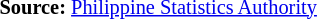<table style="font-size:85%;" '|>
<tr>
<td><br><p>
<strong>Source:</strong> <a href='#'>Philippine Statistics Authority</a>
</p></td>
</tr>
</table>
